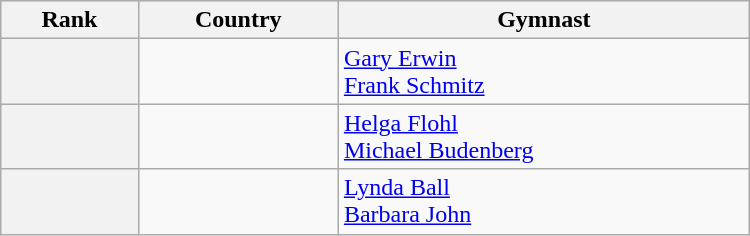<table class="wikitable" width=500>
<tr bgcolor="#efefef">
<th>Rank</th>
<th>Country</th>
<th>Gymnast</th>
</tr>
<tr>
<th></th>
<td></td>
<td><a href='#'>Gary Erwin</a> <br> <a href='#'>Frank Schmitz</a></td>
</tr>
<tr>
<th></th>
<td></td>
<td><a href='#'>Helga Flohl</a> <br> <a href='#'>Michael Budenberg</a></td>
</tr>
<tr>
<th></th>
<td></td>
<td><a href='#'>Lynda Ball</a> <br> <a href='#'>Barbara John</a></td>
</tr>
</table>
